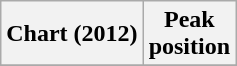<table class="wikitable plainrowheaders" style="text-align:center">
<tr>
<th>Chart (2012)</th>
<th>Peak<br>position</th>
</tr>
<tr>
</tr>
</table>
